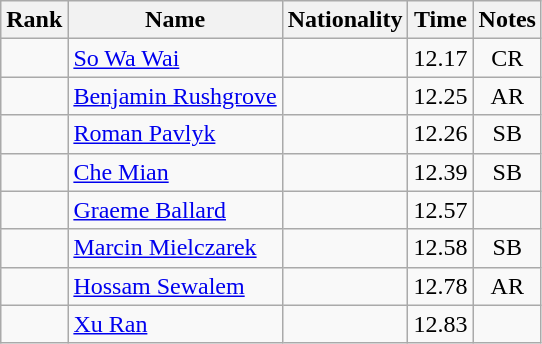<table class="wikitable sortable" style="text-align:center">
<tr>
<th>Rank</th>
<th>Name</th>
<th>Nationality</th>
<th>Time</th>
<th>Notes</th>
</tr>
<tr>
<td></td>
<td align=left><a href='#'>So Wa Wai</a></td>
<td align=left></td>
<td>12.17</td>
<td>CR</td>
</tr>
<tr>
<td></td>
<td align=left><a href='#'>Benjamin Rushgrove</a></td>
<td align=left></td>
<td>12.25</td>
<td>AR</td>
</tr>
<tr>
<td></td>
<td align=left><a href='#'>Roman Pavlyk</a></td>
<td align=left></td>
<td>12.26</td>
<td>SB</td>
</tr>
<tr>
<td></td>
<td align=left><a href='#'>Che Mian</a></td>
<td align=left></td>
<td>12.39</td>
<td>SB</td>
</tr>
<tr>
<td></td>
<td align=left><a href='#'>Graeme Ballard</a></td>
<td align=left></td>
<td>12.57</td>
<td></td>
</tr>
<tr>
<td></td>
<td align=left><a href='#'>Marcin Mielczarek</a></td>
<td align=left></td>
<td>12.58</td>
<td>SB</td>
</tr>
<tr>
<td></td>
<td align=left><a href='#'>Hossam Sewalem</a></td>
<td align=left></td>
<td>12.78</td>
<td>AR</td>
</tr>
<tr>
<td></td>
<td align=left><a href='#'>Xu Ran</a></td>
<td align=left></td>
<td>12.83</td>
<td></td>
</tr>
</table>
